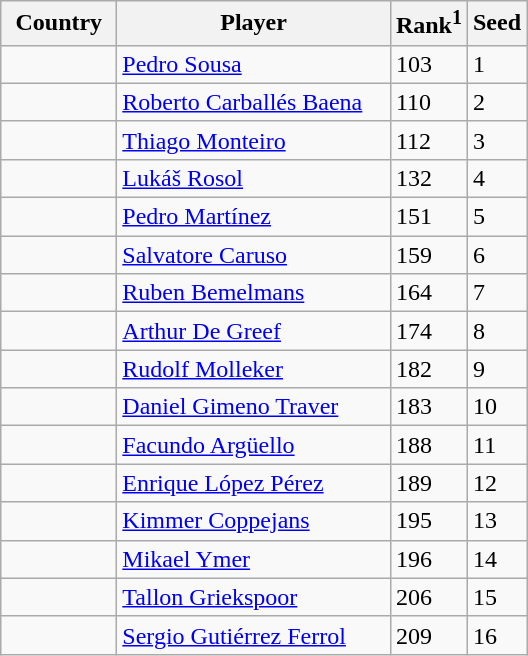<table class="sortable wikitable">
<tr>
<th width="70">Country</th>
<th width="175">Player</th>
<th>Rank<sup>1</sup></th>
<th>Seed</th>
</tr>
<tr>
<td></td>
<td><a href='#'>Pedro Sousa</a></td>
<td>103</td>
<td>1</td>
</tr>
<tr>
<td></td>
<td><a href='#'>Roberto Carballés Baena</a></td>
<td>110</td>
<td>2</td>
</tr>
<tr>
<td></td>
<td><a href='#'>Thiago Monteiro</a></td>
<td>112</td>
<td>3</td>
</tr>
<tr>
<td></td>
<td><a href='#'>Lukáš Rosol</a></td>
<td>132</td>
<td>4</td>
</tr>
<tr>
<td></td>
<td><a href='#'>Pedro Martínez</a></td>
<td>151</td>
<td>5</td>
</tr>
<tr>
<td></td>
<td><a href='#'>Salvatore Caruso</a></td>
<td>159</td>
<td>6</td>
</tr>
<tr>
<td></td>
<td><a href='#'>Ruben Bemelmans</a></td>
<td>164</td>
<td>7</td>
</tr>
<tr>
<td></td>
<td><a href='#'>Arthur De Greef</a></td>
<td>174</td>
<td>8</td>
</tr>
<tr>
<td></td>
<td><a href='#'>Rudolf Molleker</a></td>
<td>182</td>
<td>9</td>
</tr>
<tr>
<td></td>
<td><a href='#'>Daniel Gimeno Traver</a></td>
<td>183</td>
<td>10</td>
</tr>
<tr>
<td></td>
<td><a href='#'>Facundo Argüello</a></td>
<td>188</td>
<td>11</td>
</tr>
<tr>
<td></td>
<td><a href='#'>Enrique López Pérez</a></td>
<td>189</td>
<td>12</td>
</tr>
<tr>
<td></td>
<td><a href='#'>Kimmer Coppejans</a></td>
<td>195</td>
<td>13</td>
</tr>
<tr>
<td></td>
<td><a href='#'>Mikael Ymer</a></td>
<td>196</td>
<td>14</td>
</tr>
<tr>
<td></td>
<td><a href='#'>Tallon Griekspoor</a></td>
<td>206</td>
<td>15</td>
</tr>
<tr>
<td></td>
<td><a href='#'>Sergio Gutiérrez Ferrol</a></td>
<td>209</td>
<td>16</td>
</tr>
</table>
